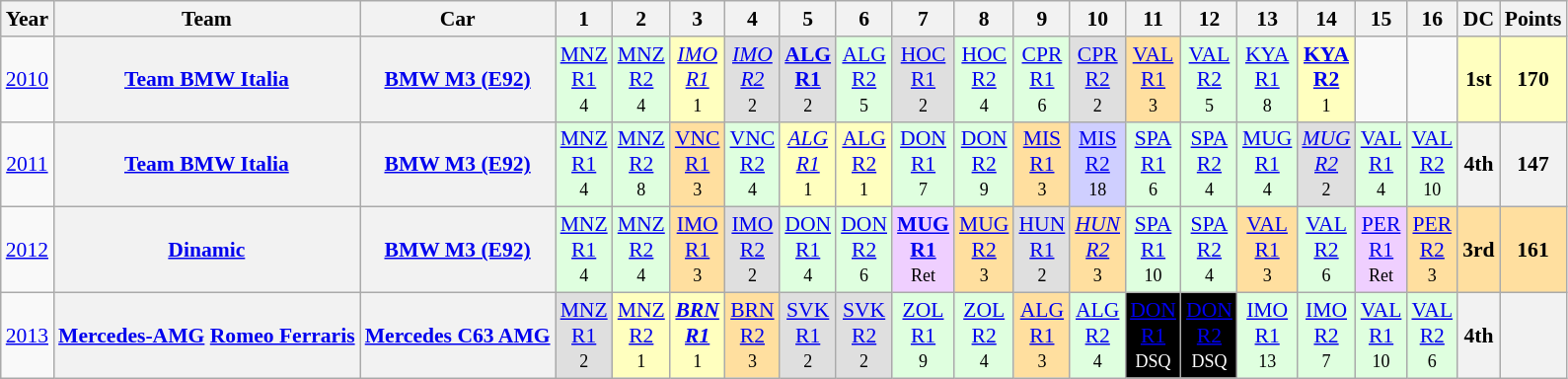<table class="wikitable" style="text-align:center; font-size:90%">
<tr>
<th>Year</th>
<th>Team</th>
<th>Car</th>
<th>1</th>
<th>2</th>
<th>3</th>
<th>4</th>
<th>5</th>
<th>6</th>
<th>7</th>
<th>8</th>
<th>9</th>
<th>10</th>
<th>11</th>
<th>12</th>
<th>13</th>
<th>14</th>
<th>15</th>
<th>16</th>
<th>DC</th>
<th>Points</th>
</tr>
<tr>
<td><a href='#'>2010</a></td>
<th><a href='#'>Team BMW Italia</a></th>
<th><a href='#'>BMW M3 (E92)</a></th>
<td style="background:#dfffdf;"><a href='#'>MNZ<br>R1</a><br><small>4</small></td>
<td style="background:#dfffdf;"><a href='#'>MNZ<br>R2</a><br><small>4</small></td>
<td style="background:#FFFFBF;"><em><a href='#'>IMO<br>R1</a></em><br><small>1</small></td>
<td style="background:#dfdfdf;"><em><a href='#'>IMO<br>R2</a></em><br><small>2</small></td>
<td style="background:#dfdfdf;"><strong><a href='#'>ALG<br>R1</a></strong><br><small>2</small></td>
<td style="background:#dfffdf;"><a href='#'>ALG<br>R2</a><br><small>5</small></td>
<td style="background:#dfdfdf;"><a href='#'>HOC<br>R1</a><br><small>2</small></td>
<td style="background:#dfffdf;"><a href='#'>HOC<br>R2</a><br><small>4</small></td>
<td style="background:#dfffdf;"><a href='#'>CPR<br>R1</a><br><small>6</small></td>
<td style="background:#dfdfdf;"><a href='#'>CPR<br>R2</a><br><small>2</small></td>
<td style="background:#ffdf9f;"><a href='#'>VAL<br>R1</a><br><small>3</small></td>
<td style="background:#dfffdf;"><a href='#'>VAL<br>R2</a><br><small>5</small></td>
<td style="background:#dfffdf;"><a href='#'>KYA<br>R1</a><br><small>8</small></td>
<td style="background:#FFFFBF;"><strong><a href='#'>KYA<br>R2</a></strong><br><small>1</small></td>
<td></td>
<td></td>
<td style="background:#FFFFBF;"><strong>1st</strong></td>
<td style="background:#FFFFBF;"><strong>170</strong></td>
</tr>
<tr>
<td><a href='#'>2011</a></td>
<th><a href='#'>Team BMW Italia</a></th>
<th><a href='#'>BMW M3 (E92)</a></th>
<td style="background:#dfffdf;"><a href='#'>MNZ<br>R1</a><br><small>4</small></td>
<td style="background:#dfffdf;"><a href='#'>MNZ<br>R2</a><br><small>8</small></td>
<td style="background:#ffdf9f;"><a href='#'>VNC<br>R1</a><br><small>3</small></td>
<td style="background:#dfffdf;"><a href='#'>VNC<br>R2</a><br><small>4</small></td>
<td style="background:#ffffbf;"><em><a href='#'>ALG<br>R1</a></em><br><small>1</small></td>
<td style="background:#ffffbf;"><a href='#'>ALG<br>R2</a><br><small>1</small></td>
<td style="background:#dfffdf;"><a href='#'>DON<br>R1</a><br><small>7</small></td>
<td style="background:#dfffdf;"><a href='#'>DON<br>R2</a><br><small>9</small></td>
<td style="background:#ffdf9f;"><a href='#'>MIS<br>R1</a><br><small>3</small></td>
<td style="background:#CFCFFF;"><a href='#'>MIS<br>R2</a><br><small>18</small></td>
<td style="background:#dfffdf;"><a href='#'>SPA<br>R1</a><br><small>6</small></td>
<td style="background:#dfffdf;"><a href='#'>SPA<br>R2</a><br><small>4</small></td>
<td style="background:#dfffdf;"><a href='#'>MUG<br>R1</a><br><small>4</small></td>
<td style="background:#dfdfdf;"><em><a href='#'>MUG<br>R2</a></em><br><small>2</small></td>
<td style="background:#dfffdf;"><a href='#'>VAL<br>R1</a> <br><small>4</small></td>
<td style="background:#dfffdf;"><a href='#'>VAL<br>R2</a> <br><small>10</small></td>
<th>4th</th>
<th>147</th>
</tr>
<tr>
<td><a href='#'>2012</a></td>
<th><a href='#'>Dinamic</a></th>
<th><a href='#'>BMW M3 (E92)</a></th>
<td style="background:#dfffdf;"><a href='#'>MNZ<br>R1</a><br><small>4</small></td>
<td style="background:#dfffdf;"><a href='#'>MNZ<br>R2</a><br><small>4</small></td>
<td style="background:#ffdf9f;"><a href='#'>IMO<br>R1</a><br><small>3</small></td>
<td style="background:#dfdfdf;"><a href='#'>IMO<br>R2</a><br><small>2</small></td>
<td style="background:#dfffdf;"><a href='#'>DON<br>R1</a><br><small>4</small></td>
<td style="background:#dfffdf;"><a href='#'>DON<br>R2</a><br><small>6</small></td>
<td style="background:#EFCFFF;"><strong><a href='#'>MUG<br>R1</a></strong><br><small>Ret</small></td>
<td style="background:#ffdf9f;"><a href='#'>MUG<br>R2</a><br><small>3</small></td>
<td style="background:#dfdfdf;"><a href='#'>HUN<br>R1</a><br><small>2</small></td>
<td style="background:#ffdf9f;"><em><a href='#'>HUN<br>R2</a></em><br><small>3</small></td>
<td style="background:#dfffdf;"><a href='#'>SPA<br>R1</a><br><small>10</small></td>
<td style="background:#dfffdf;"><a href='#'>SPA<br>R2</a><br><small>4</small></td>
<td style="background:#ffdf9f;"><a href='#'>VAL<br>R1</a><br><small>3</small></td>
<td style="background:#dfffdf;"><a href='#'>VAL<br>R2</a><br><small>6</small></td>
<td style="background:#EFCFFF;"><a href='#'>PER<br>R1</a><br><small>Ret</small></td>
<td style="background:#ffdf9f;"><a href='#'>PER<br>R2</a><br><small>3</small></td>
<td style="background:#FFDF9F;"><strong>3rd</strong></td>
<td style="background:#FFDF9F;"><strong>161</strong></td>
</tr>
<tr>
<td><a href='#'>2013</a></td>
<th><a href='#'>Mercedes-AMG</a> <a href='#'>Romeo Ferraris</a></th>
<th><a href='#'>Mercedes C63 AMG</a></th>
<td style="background:#dfdfdf;"><a href='#'>MNZ<br>R1</a><br><small>2</small></td>
<td style="background:#ffffbf;"><a href='#'>MNZ<br>R2</a><br><small>1</small></td>
<td style="background:#ffffbf;"><strong><em><a href='#'>BRN<br>R1</a></em></strong><br><small>1</small></td>
<td style="background:#ffdf9f;"><a href='#'>BRN<br>R2</a><br><small>3</small></td>
<td style="background:#dfdfdf;"><a href='#'>SVK<br>R1</a><br><small>2</small></td>
<td style="background:#dfdfdf;"><a href='#'>SVK<br>R2</a><br><small>2</small></td>
<td style="background:#dfffdf;"><a href='#'>ZOL<br>R1</a><br><small>9</small></td>
<td style="background:#dfffdf;"><a href='#'>ZOL<br>R2</a><br><small>4</small></td>
<td style="background:#ffdf9f;"><a href='#'>ALG<br>R1</a><br><small>3</small></td>
<td style="background:#dfffdf;"><a href='#'>ALG<br>R2</a><br><small>4</small></td>
<td style="background:#000000; color:white"><a href='#'><span>DON<br>R1</span></a><br><small>DSQ</small></td>
<td style="background:#000000; color:white"><a href='#'><span>DON<br>R2</span></a><br><small>DSQ</small></td>
<td style="background:#dfffdf;"><a href='#'>IMO<br>R1</a><br><small>13</small></td>
<td style="background:#dfffdf;"><a href='#'>IMO<br>R2</a><br><small>7</small></td>
<td style="background:#dfffdf;"><a href='#'>VAL<br>R1</a><br><small>10</small></td>
<td style="background:#dfffdf;"><a href='#'>VAL<br>R2</a><br><small>6</small></td>
<th>4th</th>
<th></th>
</tr>
</table>
